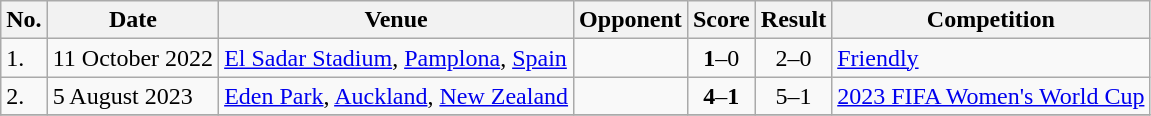<table class="wikitable">
<tr>
<th>No.</th>
<th>Date</th>
<th>Venue</th>
<th>Opponent</th>
<th>Score</th>
<th>Result</th>
<th>Competition</th>
</tr>
<tr>
<td>1.</td>
<td>11 October 2022</td>
<td><a href='#'>El Sadar Stadium</a>, <a href='#'>Pamplona</a>, <a href='#'>Spain</a></td>
<td></td>
<td align=center><strong>1</strong>–0</td>
<td align=center>2–0</td>
<td><a href='#'>Friendly</a></td>
</tr>
<tr>
<td>2.</td>
<td>5 August 2023</td>
<td><a href='#'>Eden Park</a>, <a href='#'>Auckland</a>, <a href='#'>New Zealand</a></td>
<td></td>
<td align=center><strong>4</strong>–<strong>1</strong></td>
<td align=center>5–1</td>
<td><a href='#'>2023 FIFA Women's World Cup</a></td>
</tr>
<tr>
</tr>
</table>
